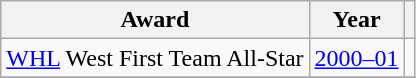<table class="wikitable">
<tr>
<th>Award</th>
<th>Year</th>
<th></th>
</tr>
<tr>
<td><a href='#'>WHL</a> West First Team All-Star</td>
<td><a href='#'>2000–01</a></td>
<td></td>
</tr>
<tr>
</tr>
</table>
